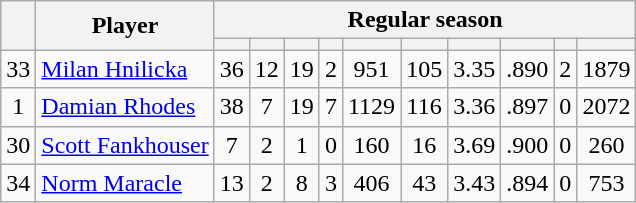<table class="wikitable plainrowheaders" style="text-align:center;">
<tr>
<th scope="col" rowspan="2"></th>
<th scope="col" rowspan="2">Player</th>
<th scope=colgroup colspan=10>Regular season</th>
</tr>
<tr>
<th scope="col"></th>
<th scope="col"></th>
<th scope="col"></th>
<th scope="col"></th>
<th scope="col"></th>
<th scope="col"></th>
<th scope="col"></th>
<th scope="col"></th>
<th scope="col"></th>
<th scope="col"></th>
</tr>
<tr>
<td scope="row">33</td>
<td align="left"><a href='#'>Milan Hnilicka</a></td>
<td>36</td>
<td>12</td>
<td>19</td>
<td>2</td>
<td>951</td>
<td>105</td>
<td>3.35</td>
<td>.890</td>
<td>2</td>
<td>1879</td>
</tr>
<tr>
<td scope="row">1</td>
<td align="left"><a href='#'>Damian Rhodes</a></td>
<td>38</td>
<td>7</td>
<td>19</td>
<td>7</td>
<td>1129</td>
<td>116</td>
<td>3.36</td>
<td>.897</td>
<td>0</td>
<td>2072</td>
</tr>
<tr>
<td scope="row">30</td>
<td align="left"><a href='#'>Scott Fankhouser</a></td>
<td>7</td>
<td>2</td>
<td>1</td>
<td>0</td>
<td>160</td>
<td>16</td>
<td>3.69</td>
<td>.900</td>
<td>0</td>
<td>260</td>
</tr>
<tr>
<td scope="row">34</td>
<td align="left"><a href='#'>Norm Maracle</a></td>
<td>13</td>
<td>2</td>
<td>8</td>
<td>3</td>
<td>406</td>
<td>43</td>
<td>3.43</td>
<td>.894</td>
<td>0</td>
<td>753</td>
</tr>
</table>
